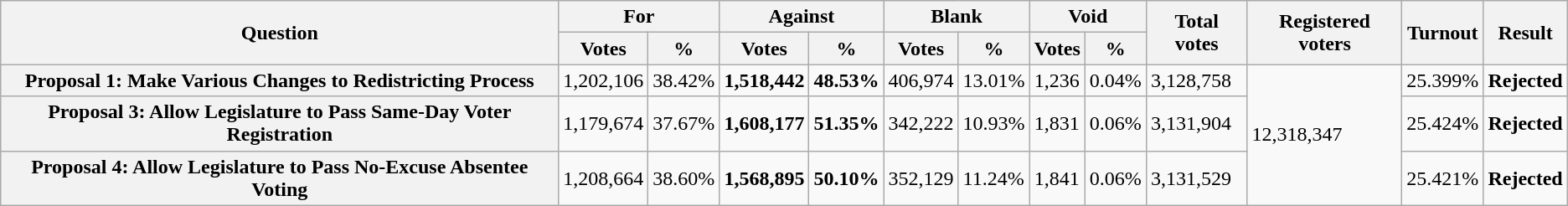<table class="wikitable">
<tr>
<th rowspan="2" scope="col">Question</th>
<th colspan="2" scope="col">For</th>
<th colspan="2" scope="col">Against</th>
<th colspan="2" scope="col">Blank</th>
<th colspan="2" scope="col">Void</th>
<th rowspan="2" scope="col">Total votes</th>
<th rowspan="2" scope="col">Registered voters</th>
<th rowspan="2" scope="col">Turnout</th>
<th rowspan="2" scope="col">Result</th>
</tr>
<tr>
<th scope="col">Votes</th>
<th scope="col">%</th>
<th scope="col">Votes</th>
<th scope="col">%</th>
<th scope="col">Votes</th>
<th scope="col">%</th>
<th scope="col">Votes</th>
<th scope="col">%</th>
</tr>
<tr>
<th scope="row"><strong>Proposal 1</strong>: Make Various Changes to Redistricting Process</th>
<td>1,202,106</td>
<td>38.42%</td>
<td><strong>1,518,442</strong></td>
<td><strong>48.53%</strong></td>
<td>406,974</td>
<td>13.01%</td>
<td>1,236</td>
<td>0.04%</td>
<td>3,128,758</td>
<td rowspan="3">12,318,347</td>
<td>25.399%</td>
<td><strong>Rejected</strong></td>
</tr>
<tr>
<th scope="row"><strong>Proposal 3</strong>: Allow Legislature to Pass Same-Day Voter Registration</th>
<td>1,179,674</td>
<td>37.67%</td>
<td><strong>1,608,177</strong></td>
<td><strong>51.35%</strong></td>
<td>342,222</td>
<td>10.93%</td>
<td>1,831</td>
<td>0.06%</td>
<td>3,131,904</td>
<td>25.424%</td>
<td><strong>Rejected</strong></td>
</tr>
<tr>
<th scope="row"><strong>Proposal 4</strong>: Allow Legislature to Pass No-Excuse Absentee Voting</th>
<td>1,208,664</td>
<td>38.60%</td>
<td><strong>1,568,895</strong></td>
<td><strong>50.10%</strong></td>
<td>352,129</td>
<td>11.24%</td>
<td>1,841</td>
<td>0.06%</td>
<td>3,131,529</td>
<td>25.421%</td>
<td><strong>Rejected</strong></td>
</tr>
</table>
